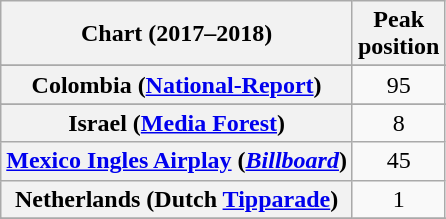<table class="wikitable sortable plainrowheaders" style="text-align:center">
<tr>
<th scope="col">Chart (2017–2018)</th>
<th scope="col">Peak<br> position</th>
</tr>
<tr>
</tr>
<tr>
</tr>
<tr>
</tr>
<tr>
</tr>
<tr>
</tr>
<tr>
</tr>
<tr>
<th scope="row">Colombia (<a href='#'>National-Report</a>)</th>
<td>95</td>
</tr>
<tr>
</tr>
<tr>
</tr>
<tr>
<th scope="row">Israel (<a href='#'>Media Forest</a>)</th>
<td>8</td>
</tr>
<tr>
<th scope="row"><a href='#'>Mexico Ingles Airplay</a> (<em><a href='#'>Billboard</a></em>)</th>
<td>45</td>
</tr>
<tr>
<th scope="row">Netherlands (Dutch <a href='#'>Tipparade</a>)</th>
<td style="text-align:center;">1</td>
</tr>
<tr>
</tr>
<tr>
</tr>
<tr>
</tr>
<tr>
</tr>
<tr>
</tr>
<tr>
</tr>
<tr>
</tr>
</table>
